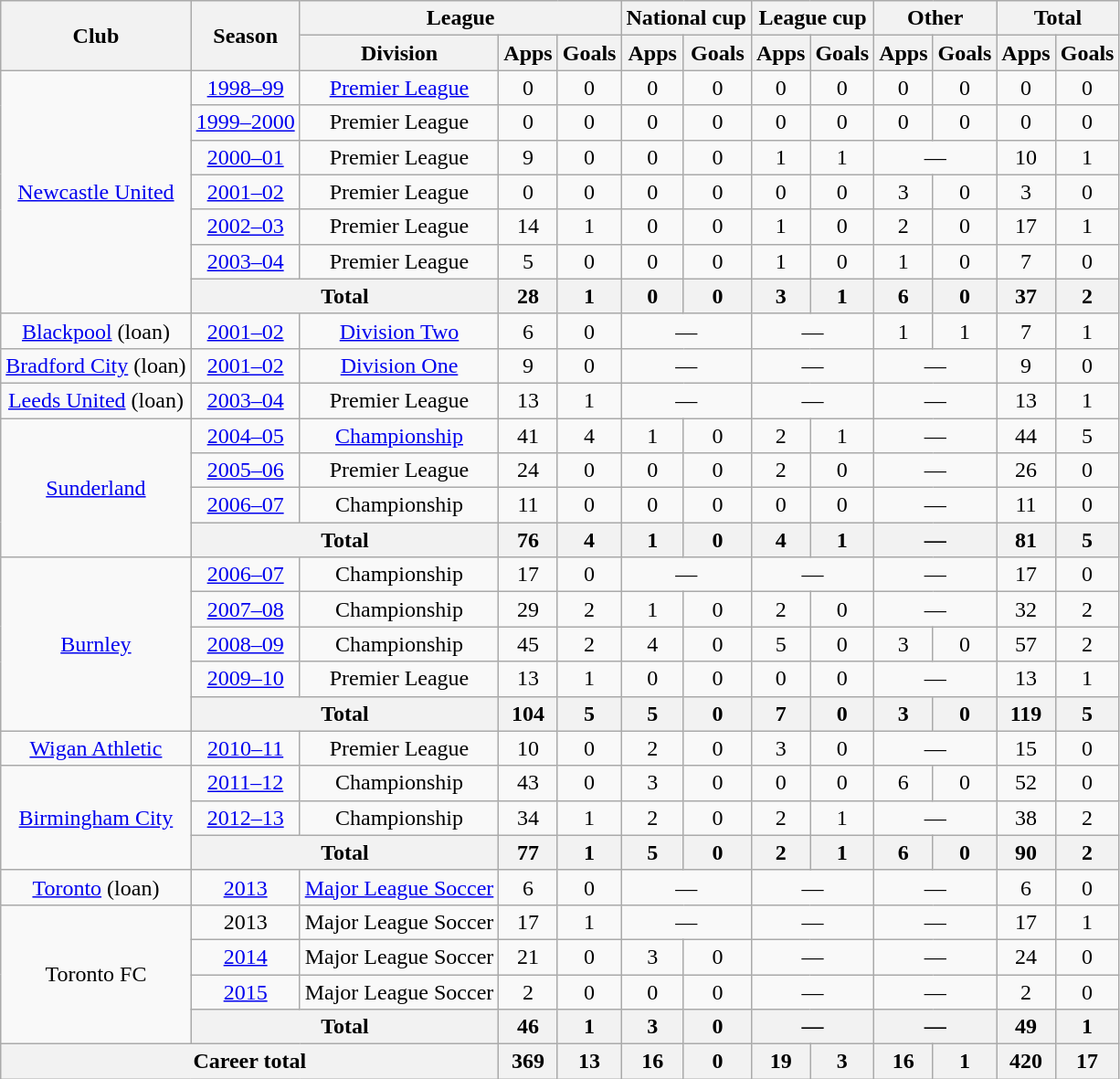<table class="wikitable" style="text-align:center">
<tr>
<th rowspan="2">Club</th>
<th rowspan="2">Season</th>
<th colspan="3">League</th>
<th colspan="2">National cup</th>
<th colspan="2">League cup</th>
<th colspan="2">Other</th>
<th colspan="2">Total</th>
</tr>
<tr>
<th>Division</th>
<th>Apps</th>
<th>Goals</th>
<th>Apps</th>
<th>Goals</th>
<th>Apps</th>
<th>Goals</th>
<th>Apps</th>
<th>Goals</th>
<th>Apps</th>
<th>Goals</th>
</tr>
<tr>
<td rowspan="7"><a href='#'>Newcastle United</a></td>
<td><a href='#'>1998–99</a></td>
<td><a href='#'>Premier League</a></td>
<td>0</td>
<td>0</td>
<td>0</td>
<td>0</td>
<td>0</td>
<td>0</td>
<td>0</td>
<td>0</td>
<td>0</td>
<td>0</td>
</tr>
<tr>
<td><a href='#'>1999–2000</a></td>
<td>Premier League</td>
<td>0</td>
<td>0</td>
<td>0</td>
<td>0</td>
<td>0</td>
<td>0</td>
<td>0</td>
<td>0</td>
<td>0</td>
<td>0</td>
</tr>
<tr>
<td><a href='#'>2000–01</a></td>
<td>Premier League</td>
<td>9</td>
<td>0</td>
<td>0</td>
<td>0</td>
<td>1</td>
<td>1</td>
<td colspan="2">—</td>
<td>10</td>
<td>1</td>
</tr>
<tr>
<td><a href='#'>2001–02</a></td>
<td>Premier League</td>
<td>0</td>
<td>0</td>
<td>0</td>
<td>0</td>
<td>0</td>
<td>0</td>
<td>3</td>
<td>0</td>
<td>3</td>
<td>0</td>
</tr>
<tr>
<td><a href='#'>2002–03</a></td>
<td>Premier League</td>
<td>14</td>
<td>1</td>
<td>0</td>
<td>0</td>
<td>1</td>
<td>0</td>
<td>2</td>
<td>0</td>
<td>17</td>
<td>1</td>
</tr>
<tr>
<td><a href='#'>2003–04</a></td>
<td>Premier League</td>
<td>5</td>
<td>0</td>
<td>0</td>
<td>0</td>
<td>1</td>
<td>0</td>
<td>1</td>
<td>0</td>
<td>7</td>
<td>0</td>
</tr>
<tr>
<th colspan="2">Total</th>
<th>28</th>
<th>1</th>
<th>0</th>
<th>0</th>
<th>3</th>
<th>1</th>
<th>6</th>
<th>0</th>
<th>37</th>
<th>2</th>
</tr>
<tr>
<td><a href='#'>Blackpool</a> (loan)</td>
<td><a href='#'>2001–02</a></td>
<td><a href='#'>Division Two</a></td>
<td>6</td>
<td>0</td>
<td colspan="2">—</td>
<td colspan="2">—</td>
<td>1</td>
<td>1</td>
<td>7</td>
<td>1</td>
</tr>
<tr>
<td><a href='#'>Bradford City</a> (loan)</td>
<td><a href='#'>2001–02</a></td>
<td><a href='#'>Division One</a></td>
<td>9</td>
<td>0</td>
<td colspan="2">—</td>
<td colspan="2">—</td>
<td colspan="2">—</td>
<td>9</td>
<td>0</td>
</tr>
<tr>
<td><a href='#'>Leeds United</a> (loan)</td>
<td><a href='#'>2003–04</a></td>
<td>Premier League</td>
<td>13</td>
<td>1</td>
<td colspan="2">—</td>
<td colspan="2">—</td>
<td colspan="2">—</td>
<td>13</td>
<td>1</td>
</tr>
<tr>
<td rowspan="4"><a href='#'>Sunderland</a></td>
<td><a href='#'>2004–05</a></td>
<td><a href='#'>Championship</a></td>
<td>41</td>
<td>4</td>
<td>1</td>
<td>0</td>
<td>2</td>
<td>1</td>
<td colspan="2">—</td>
<td>44</td>
<td>5</td>
</tr>
<tr>
<td><a href='#'>2005–06</a></td>
<td>Premier League</td>
<td>24</td>
<td>0</td>
<td>0</td>
<td>0</td>
<td>2</td>
<td>0</td>
<td colspan="2">—</td>
<td>26</td>
<td>0</td>
</tr>
<tr>
<td><a href='#'>2006–07</a></td>
<td>Championship</td>
<td>11</td>
<td>0</td>
<td>0</td>
<td>0</td>
<td>0</td>
<td>0</td>
<td colspan="2">—</td>
<td>11</td>
<td>0</td>
</tr>
<tr>
<th colspan="2">Total</th>
<th>76</th>
<th>4</th>
<th>1</th>
<th>0</th>
<th>4</th>
<th>1</th>
<th colspan="2">—</th>
<th>81</th>
<th>5</th>
</tr>
<tr>
<td rowspan="5"><a href='#'>Burnley</a></td>
<td><a href='#'>2006–07</a></td>
<td>Championship</td>
<td>17</td>
<td>0</td>
<td colspan="2">—</td>
<td colspan="2">—</td>
<td colspan="2">—</td>
<td>17</td>
<td>0</td>
</tr>
<tr>
<td><a href='#'>2007–08</a></td>
<td>Championship</td>
<td>29</td>
<td>2</td>
<td>1</td>
<td>0</td>
<td>2</td>
<td>0</td>
<td colspan="2">—</td>
<td>32</td>
<td>2</td>
</tr>
<tr>
<td><a href='#'>2008–09</a></td>
<td>Championship</td>
<td>45</td>
<td>2</td>
<td>4</td>
<td>0</td>
<td>5</td>
<td>0</td>
<td>3</td>
<td>0</td>
<td>57</td>
<td>2</td>
</tr>
<tr>
<td><a href='#'>2009–10</a></td>
<td>Premier League</td>
<td>13</td>
<td>1</td>
<td>0</td>
<td>0</td>
<td>0</td>
<td>0</td>
<td colspan="2">—</td>
<td>13</td>
<td>1</td>
</tr>
<tr>
<th colspan="2">Total</th>
<th>104</th>
<th>5</th>
<th>5</th>
<th>0</th>
<th>7</th>
<th>0</th>
<th>3</th>
<th>0</th>
<th>119</th>
<th>5</th>
</tr>
<tr>
<td><a href='#'>Wigan Athletic</a></td>
<td><a href='#'>2010–11</a></td>
<td>Premier League</td>
<td>10</td>
<td>0</td>
<td>2</td>
<td>0</td>
<td>3</td>
<td>0</td>
<td colspan="2">—</td>
<td>15</td>
<td>0</td>
</tr>
<tr>
<td rowspan="3"><a href='#'>Birmingham City</a></td>
<td><a href='#'>2011–12</a></td>
<td>Championship</td>
<td>43</td>
<td>0</td>
<td>3</td>
<td>0</td>
<td>0</td>
<td>0</td>
<td>6</td>
<td>0</td>
<td>52</td>
<td>0</td>
</tr>
<tr>
<td><a href='#'>2012–13</a></td>
<td>Championship</td>
<td>34</td>
<td>1</td>
<td>2</td>
<td>0</td>
<td>2</td>
<td>1</td>
<td colspan="2">—</td>
<td>38</td>
<td>2</td>
</tr>
<tr>
<th colspan="2">Total</th>
<th>77</th>
<th>1</th>
<th>5</th>
<th>0</th>
<th>2</th>
<th>1</th>
<th>6</th>
<th>0</th>
<th>90</th>
<th>2</th>
</tr>
<tr>
<td><a href='#'>Toronto</a> (loan)</td>
<td><a href='#'>2013</a></td>
<td><a href='#'>Major League Soccer</a></td>
<td>6</td>
<td>0</td>
<td colspan="2">—</td>
<td colspan="2">—</td>
<td colspan="2">—</td>
<td>6</td>
<td>0</td>
</tr>
<tr>
<td rowspan="4">Toronto FC</td>
<td>2013</td>
<td>Major League Soccer</td>
<td>17</td>
<td>1</td>
<td colspan="2">—</td>
<td colspan="2">—</td>
<td colspan="2">—</td>
<td>17</td>
<td>1</td>
</tr>
<tr>
<td><a href='#'>2014</a></td>
<td>Major League Soccer</td>
<td>21</td>
<td>0</td>
<td>3</td>
<td>0</td>
<td colspan="2">—</td>
<td colspan="2">—</td>
<td>24</td>
<td>0</td>
</tr>
<tr>
<td><a href='#'>2015</a></td>
<td>Major League Soccer</td>
<td>2</td>
<td>0</td>
<td>0</td>
<td>0</td>
<td colspan="2">—</td>
<td colspan="2">—</td>
<td>2</td>
<td>0</td>
</tr>
<tr>
<th colspan="2">Total</th>
<th>46</th>
<th>1</th>
<th>3</th>
<th>0</th>
<th colspan="2">—</th>
<th colspan="2">—</th>
<th>49</th>
<th>1</th>
</tr>
<tr>
<th colspan="3">Career total</th>
<th>369</th>
<th>13</th>
<th>16</th>
<th>0</th>
<th>19</th>
<th>3</th>
<th>16</th>
<th>1</th>
<th>420</th>
<th>17</th>
</tr>
</table>
